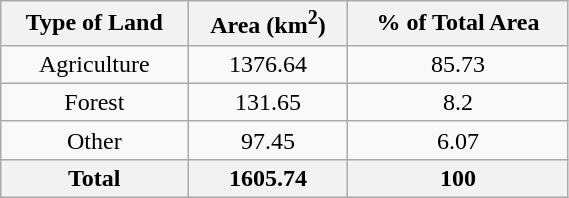<table class="wikitable sortable" style="text-align:center" width=30%>
<tr>
<th>Type of Land</th>
<th>Area (km<sup>2</sup>)</th>
<th>% of Total Area</th>
</tr>
<tr>
<td>Agriculture</td>
<td>1376.64</td>
<td>85.73</td>
</tr>
<tr>
<td>Forest</td>
<td>131.65</td>
<td>8.2</td>
</tr>
<tr>
<td>Other</td>
<td>97.45</td>
<td>6.07</td>
</tr>
<tr class='sortbottom'>
<th>Total</th>
<th>1605.74</th>
<th>100</th>
</tr>
</table>
